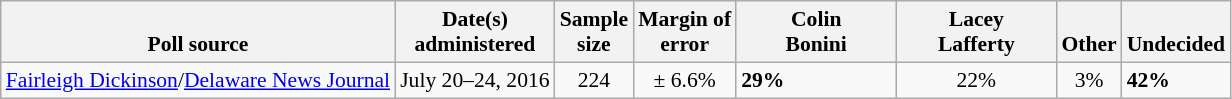<table class="wikitable" style="font-size:90%;">
<tr valign= bottom>
<th>Poll source</th>
<th>Date(s)<br>administered</th>
<th>Sample<br>size</th>
<th>Margin of<br>error</th>
<th style="width:100px;">Colin<br>Bonini</th>
<th style="width:100px;">Lacey<br>Lafferty</th>
<th>Other</th>
<th>Undecided</th>
</tr>
<tr>
<td><a href='#'>Fairleigh Dickinson</a>/<a href='#'>Delaware News Journal</a></td>
<td align=center>July 20–24, 2016</td>
<td align=center>224</td>
<td align=center>± 6.6%</td>
<td><strong>29%</strong></td>
<td align=center>22%</td>
<td align=center>3%</td>
<td><strong>42%</strong></td>
</tr>
</table>
